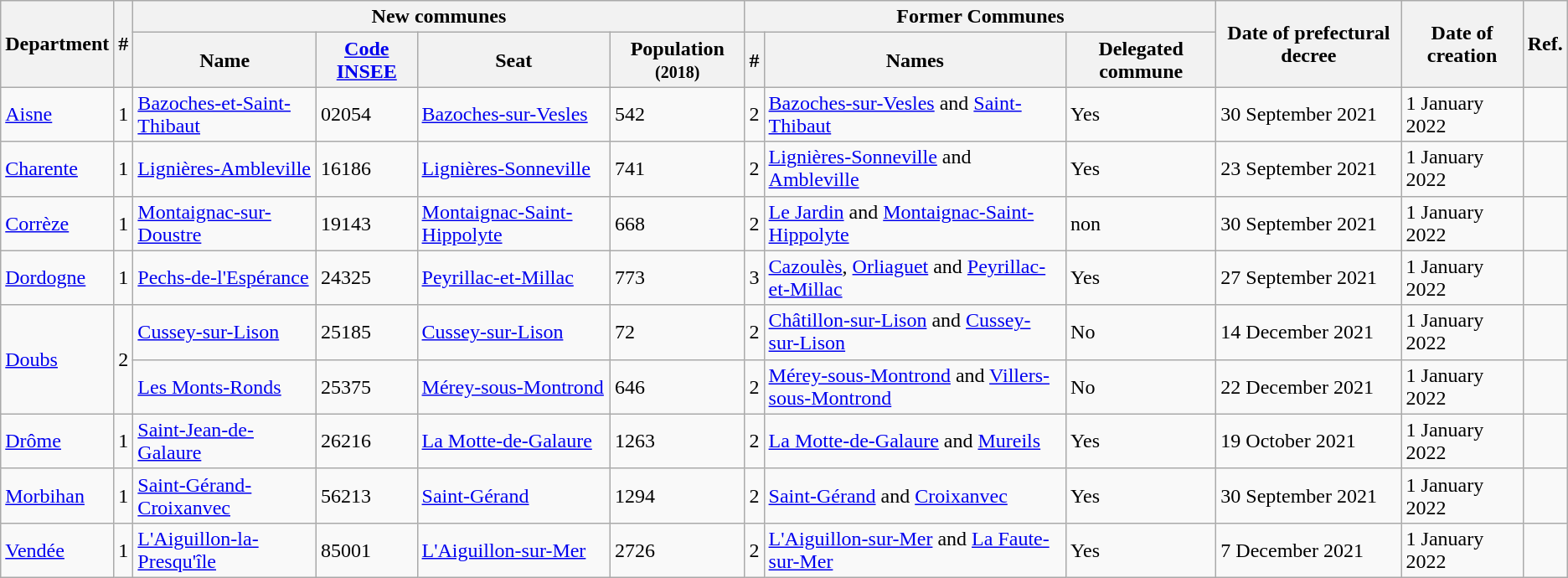<table class="wikitable">
<tr>
<th rowspan="2">Department</th>
<th rowspan="2"><abbr>#</abbr></th>
<th colspan="4">New communes</th>
<th colspan="3">Former Communes</th>
<th rowspan="2">Date of prefectural decree</th>
<th rowspan="2">Date of creation</th>
<th rowspan="2">Ref.</th>
</tr>
<tr>
<th>Name</th>
<th><a href='#'>Code INSEE</a></th>
<th>Seat</th>
<th>Population <small>(2018)</small></th>
<th>#</th>
<th>Names</th>
<th>Delegated commune</th>
</tr>
<tr>
<td><a href='#'>Aisne</a></td>
<td>1</td>
<td><a href='#'>Bazoches-et-Saint-Thibaut</a></td>
<td>02054</td>
<td><a href='#'>Bazoches-sur-Vesles</a></td>
<td>542</td>
<td>2</td>
<td><a href='#'>Bazoches-sur-Vesles</a> and <a href='#'>Saint-Thibaut</a></td>
<td>Yes</td>
<td>30 September 2021</td>
<td>1 January 2022</td>
<td></td>
</tr>
<tr>
<td><a href='#'>Charente</a></td>
<td>1</td>
<td><a href='#'>Lignières-Ambleville</a></td>
<td>16186</td>
<td><a href='#'>Lignières-Sonneville</a></td>
<td>741</td>
<td>2</td>
<td><a href='#'>Lignières-Sonneville</a> and <a href='#'>Ambleville</a></td>
<td>Yes</td>
<td>23 September 2021</td>
<td>1 January 2022</td>
<td></td>
</tr>
<tr>
<td><a href='#'>Corrèze</a></td>
<td>1</td>
<td><a href='#'>Montaignac-sur-Doustre</a></td>
<td>19143</td>
<td><a href='#'>Montaignac-Saint-Hippolyte</a></td>
<td>668</td>
<td>2</td>
<td><a href='#'>Le Jardin</a> and <a href='#'>Montaignac-Saint-Hippolyte</a></td>
<td>non</td>
<td>30 September 2021</td>
<td>1 January 2022</td>
<td></td>
</tr>
<tr>
<td><a href='#'>Dordogne</a></td>
<td>1</td>
<td><a href='#'>Pechs-de-l'Espérance</a></td>
<td>24325</td>
<td><a href='#'>Peyrillac-et-Millac</a></td>
<td>773</td>
<td>3</td>
<td><a href='#'>Cazoulès</a>, <a href='#'>Orliaguet</a> and <a href='#'>Peyrillac-et-Millac</a></td>
<td>Yes</td>
<td>27 September 2021</td>
<td>1 January 2022</td>
<td></td>
</tr>
<tr>
<td rowspan="2"><a href='#'>Doubs</a></td>
<td rowspan="2">2</td>
<td><a href='#'>Cussey-sur-Lison</a></td>
<td>25185</td>
<td><a href='#'>Cussey-sur-Lison</a></td>
<td>72</td>
<td>2</td>
<td><a href='#'>Châtillon-sur-Lison</a> and <a href='#'>Cussey-sur-Lison</a></td>
<td>No</td>
<td>14 December 2021</td>
<td>1 January 2022</td>
<td></td>
</tr>
<tr>
<td><a href='#'>Les Monts-Ronds</a></td>
<td>25375</td>
<td><a href='#'>Mérey-sous-Montrond</a></td>
<td>646</td>
<td>2</td>
<td><a href='#'>Mérey-sous-Montrond</a> and <a href='#'>Villers-sous-Montrond</a></td>
<td>No</td>
<td>22 December 2021</td>
<td>1 January 2022</td>
<td></td>
</tr>
<tr>
<td><a href='#'>Drôme</a></td>
<td>1</td>
<td><a href='#'>Saint-Jean-de-Galaure</a></td>
<td>26216</td>
<td><a href='#'>La Motte-de-Galaure</a></td>
<td>1263</td>
<td>2</td>
<td><a href='#'>La Motte-de-Galaure</a> and <a href='#'>Mureils</a></td>
<td>Yes</td>
<td>19 October 2021</td>
<td>1 January 2022</td>
<td></td>
</tr>
<tr>
<td><a href='#'>Morbihan</a></td>
<td>1</td>
<td><a href='#'>Saint-Gérand-Croixanvec</a></td>
<td>56213</td>
<td><a href='#'>Saint-Gérand</a></td>
<td>1294</td>
<td>2</td>
<td><a href='#'>Saint-Gérand</a> and <a href='#'>Croixanvec</a></td>
<td>Yes</td>
<td>30 September 2021</td>
<td>1 January 2022</td>
<td></td>
</tr>
<tr>
<td><a href='#'>Vendée</a></td>
<td>1</td>
<td><a href='#'>L'Aiguillon-la-Presqu'île</a></td>
<td>85001</td>
<td><a href='#'>L'Aiguillon-sur-Mer</a></td>
<td>2726</td>
<td>2</td>
<td><a href='#'>L'Aiguillon-sur-Mer</a> and <a href='#'>La Faute-sur-Mer</a></td>
<td>Yes</td>
<td>7 December 2021</td>
<td>1 January 2022</td>
<td></td>
</tr>
</table>
